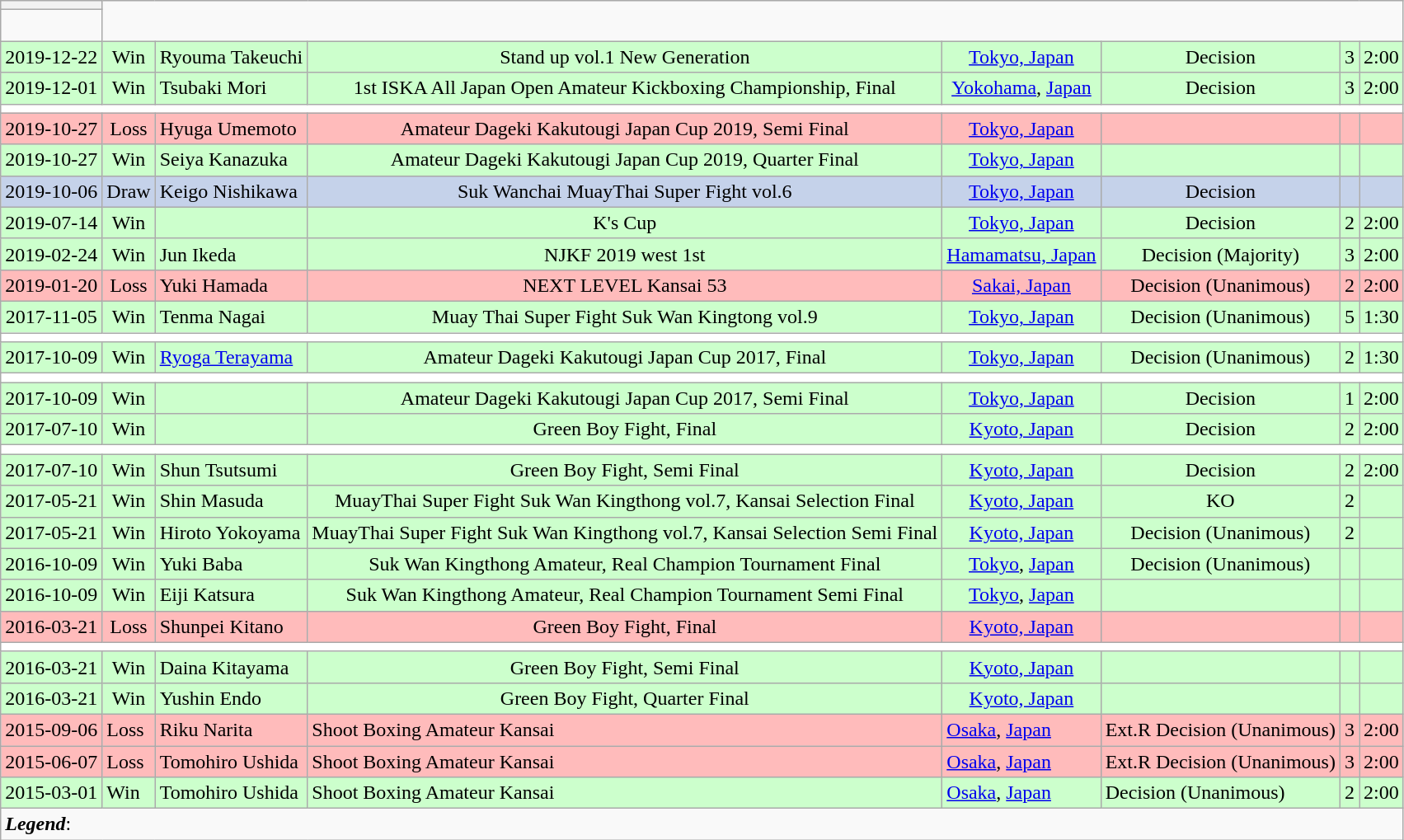<table class="wikitable mw-collapsible mw-collapsed">
<tr>
<th></th>
</tr>
<tr>
<td><br></td>
</tr>
<tr style="text-align:center; background:#CCFFCC;">
<td>2019-12-22</td>
<td>Win</td>
<td align=left> Ryouma Takeuchi</td>
<td>Stand up vol.1 New Generation</td>
<td><a href='#'>Tokyo, Japan</a></td>
<td>Decision</td>
<td>3</td>
<td>2:00</td>
</tr>
<tr style="text-align:center; background:#cfc;">
<td>2019-12-01</td>
<td>Win</td>
<td align=left> Tsubaki Mori</td>
<td>1st ISKA All Japan Open Amateur Kickboxing Championship, Final</td>
<td><a href='#'>Yokohama</a>, <a href='#'>Japan</a></td>
<td>Decision</td>
<td>3</td>
<td>2:00</td>
</tr>
<tr>
<th style=background:white colspan=9></th>
</tr>
<tr style="text-align:center; background:#fbb;">
<td>2019-10-27</td>
<td>Loss</td>
<td align=left> Hyuga Umemoto</td>
<td>Amateur Dageki Kakutougi Japan Cup 2019, Semi Final</td>
<td><a href='#'>Tokyo, Japan</a></td>
<td></td>
<td></td>
<td></td>
</tr>
<tr style="text-align:center; background:#cfc;">
<td>2019-10-27</td>
<td>Win</td>
<td align=left> Seiya Kanazuka</td>
<td>Amateur Dageki Kakutougi Japan Cup 2019, Quarter Final</td>
<td><a href='#'>Tokyo, Japan</a></td>
<td></td>
<td></td>
<td></td>
</tr>
<tr style="text-align:center; background:#c5d2ea;">
<td>2019-10-06</td>
<td>Draw</td>
<td align=left> Keigo Nishikawa</td>
<td>Suk Wanchai MuayThai Super Fight vol.6</td>
<td><a href='#'>Tokyo, Japan</a></td>
<td>Decision</td>
<td></td>
<td></td>
</tr>
<tr style="text-align:center; background:#cfc;">
<td>2019-07-14</td>
<td>Win</td>
<td align=left></td>
<td>K's Cup</td>
<td><a href='#'>Tokyo, Japan</a></td>
<td>Decision</td>
<td>2</td>
<td>2:00</td>
</tr>
<tr style="text-align:center; background:#CCFFCC;">
<td>2019-02-24</td>
<td>Win</td>
<td align=left> Jun Ikeda</td>
<td>NJKF 2019 west 1st</td>
<td><a href='#'>Hamamatsu, Japan</a></td>
<td>Decision (Majority)</td>
<td>3</td>
<td>2:00</td>
</tr>
<tr style="text-align:center; background:#fbb;">
<td>2019-01-20</td>
<td>Loss</td>
<td align=left> Yuki Hamada</td>
<td>NEXT LEVEL Kansai 53</td>
<td><a href='#'>Sakai, Japan</a></td>
<td>Decision (Unanimous)</td>
<td>2</td>
<td>2:00</td>
</tr>
<tr style="text-align:center; background:#CCFFCC;">
<td>2017-11-05</td>
<td>Win</td>
<td align=left> Tenma Nagai</td>
<td>Muay Thai Super Fight Suk Wan Kingtong vol.9</td>
<td><a href='#'>Tokyo, Japan</a></td>
<td>Decision (Unanimous)</td>
<td>5</td>
<td>1:30</td>
</tr>
<tr>
<th style=background:white colspan=9></th>
</tr>
<tr style="text-align:center; background:#cfc;">
<td>2017-10-09</td>
<td>Win</td>
<td align=left> <a href='#'>Ryoga Terayama</a></td>
<td>Amateur Dageki Kakutougi Japan Cup 2017, Final</td>
<td><a href='#'>Tokyo, Japan</a></td>
<td>Decision (Unanimous)</td>
<td>2</td>
<td>1:30</td>
</tr>
<tr>
<th style=background:white colspan=9></th>
</tr>
<tr style="text-align:center; background:#cfc;">
<td>2017-10-09</td>
<td>Win</td>
<td align=left></td>
<td>Amateur Dageki Kakutougi Japan Cup 2017, Semi Final</td>
<td><a href='#'>Tokyo, Japan</a></td>
<td>Decision</td>
<td>1</td>
<td>2:00</td>
</tr>
<tr style="text-align:center; background:#CCFFCC;">
<td>2017-07-10</td>
<td>Win</td>
<td align=left></td>
<td>Green Boy Fight, Final</td>
<td><a href='#'>Kyoto, Japan</a></td>
<td>Decision</td>
<td>2</td>
<td>2:00</td>
</tr>
<tr>
<th style=background:white colspan=9></th>
</tr>
<tr style="text-align:center; background:#CCFFCC;">
<td>2017-07-10</td>
<td>Win</td>
<td align=left> Shun Tsutsumi</td>
<td>Green Boy Fight, Semi Final</td>
<td><a href='#'>Kyoto, Japan</a></td>
<td>Decision</td>
<td>2</td>
<td>2:00</td>
</tr>
<tr style="text-align:center; background:#CCFFCC;">
<td>2017-05-21</td>
<td>Win</td>
<td align=left> Shin Masuda</td>
<td>MuayThai Super Fight Suk Wan Kingthong vol.7, Kansai Selection Final</td>
<td><a href='#'>Kyoto, Japan</a></td>
<td>KO</td>
<td>2</td>
<td></td>
</tr>
<tr style="text-align:center; background:#CCFFCC;">
<td>2017-05-21</td>
<td>Win</td>
<td align=left> Hiroto Yokoyama</td>
<td>MuayThai Super Fight Suk Wan Kingthong vol.7, Kansai Selection Semi Final</td>
<td><a href='#'>Kyoto, Japan</a></td>
<td>Decision (Unanimous)</td>
<td>2</td>
<td></td>
</tr>
<tr style="text-align:center; background:#cfc;">
<td>2016-10-09</td>
<td>Win</td>
<td align=left> Yuki Baba</td>
<td>Suk Wan Kingthong Amateur, Real Champion Tournament Final</td>
<td><a href='#'>Tokyo</a>, <a href='#'>Japan</a></td>
<td>Decision (Unanimous)</td>
<td></td>
<td></td>
</tr>
<tr style="text-align:center; background:#cfc;">
<td>2016-10-09</td>
<td>Win</td>
<td align=left> Eiji Katsura</td>
<td>Suk Wan Kingthong Amateur, Real Champion Tournament Semi Final</td>
<td><a href='#'>Tokyo</a>, <a href='#'>Japan</a></td>
<td></td>
<td></td>
<td></td>
</tr>
<tr style="text-align:center; background:#fbb;">
<td>2016-03-21</td>
<td>Loss</td>
<td align=left> Shunpei Kitano</td>
<td>Green Boy Fight, Final</td>
<td><a href='#'>Kyoto, Japan</a></td>
<td></td>
<td></td>
<td></td>
</tr>
<tr>
<th style=background:white colspan=9></th>
</tr>
<tr style="text-align:center; background:#CCFFCC;">
<td>2016-03-21</td>
<td>Win</td>
<td align=left> Daina Kitayama</td>
<td>Green Boy Fight, Semi Final</td>
<td><a href='#'>Kyoto, Japan</a></td>
<td></td>
<td></td>
<td></td>
</tr>
<tr style="text-align:center; background:#CCFFCC;">
<td>2016-03-21</td>
<td>Win</td>
<td align=left> Yushin Endo</td>
<td>Green Boy Fight, Quarter Final</td>
<td><a href='#'>Kyoto, Japan</a></td>
<td></td>
<td></td>
<td></td>
</tr>
<tr bgcolor="#fbb">
<td>2015-09-06</td>
<td>Loss</td>
<td align=left> Riku Narita</td>
<td>Shoot Boxing Amateur Kansai</td>
<td><a href='#'>Osaka</a>, <a href='#'>Japan</a></td>
<td>Ext.R Decision (Unanimous)</td>
<td>3</td>
<td>2:00</td>
</tr>
<tr bgcolor="#fbb">
<td>2015-06-07</td>
<td>Loss</td>
<td align=left> Tomohiro Ushida</td>
<td>Shoot Boxing Amateur Kansai</td>
<td><a href='#'>Osaka</a>, <a href='#'>Japan</a></td>
<td>Ext.R Decision (Unanimous)</td>
<td>3</td>
<td>2:00</td>
</tr>
<tr bgcolor="#cfc">
<td>2015-03-01</td>
<td>Win</td>
<td align=left> Tomohiro Ushida</td>
<td>Shoot Boxing Amateur Kansai</td>
<td><a href='#'>Osaka</a>, <a href='#'>Japan</a></td>
<td>Decision (Unanimous)</td>
<td>2</td>
<td>2:00</td>
</tr>
<tr>
<td colspan=9><strong><em>Legend</em></strong>:    <br></td>
</tr>
</table>
